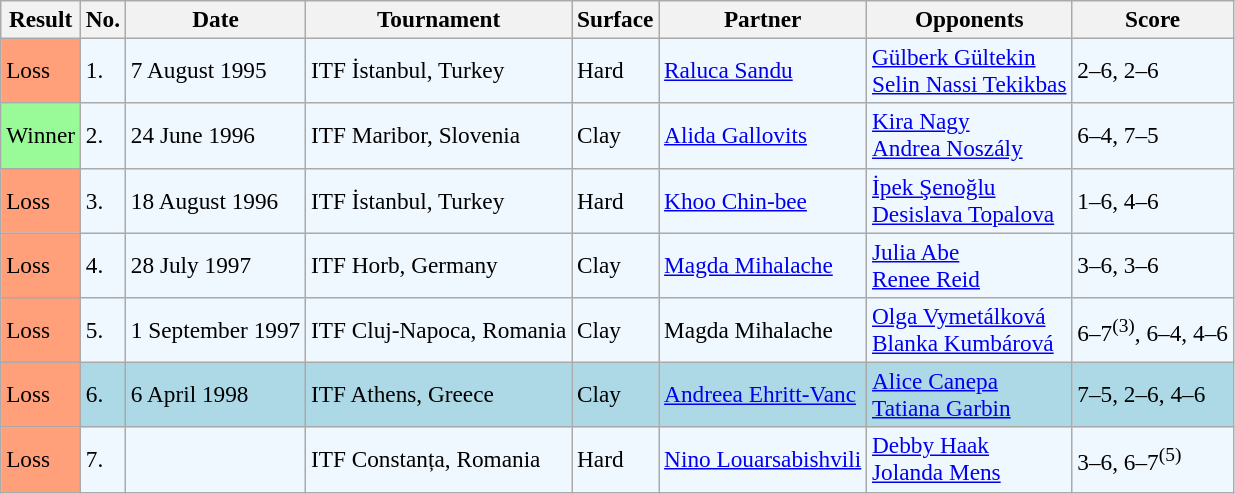<table class="wikitable" style="font-size:97%">
<tr>
<th>Result</th>
<th>No.</th>
<th>Date</th>
<th>Tournament</th>
<th>Surface</th>
<th>Partner</th>
<th>Opponents</th>
<th>Score</th>
</tr>
<tr style="background:#f0f8ff;">
<td style="background:#ffa07a;">Loss</td>
<td>1.</td>
<td>7 August 1995</td>
<td>ITF İstanbul, Turkey</td>
<td>Hard</td>
<td> <a href='#'>Raluca Sandu</a></td>
<td> <a href='#'>Gülberk Gültekin</a> <br>  <a href='#'>Selin Nassi Tekikbas</a></td>
<td>2–6, 2–6</td>
</tr>
<tr style="background:#f0f8ff;">
<td bgcolor="98FB98">Winner</td>
<td>2.</td>
<td>24 June 1996</td>
<td>ITF Maribor, Slovenia</td>
<td>Clay</td>
<td> <a href='#'>Alida Gallovits</a></td>
<td> <a href='#'>Kira Nagy</a> <br>  <a href='#'>Andrea Noszály</a></td>
<td>6–4, 7–5</td>
</tr>
<tr style="background:#f0f8ff;">
<td style="background:#ffa07a;">Loss</td>
<td>3.</td>
<td>18 August 1996</td>
<td>ITF İstanbul, Turkey</td>
<td>Hard</td>
<td> <a href='#'>Khoo Chin-bee</a></td>
<td> <a href='#'>İpek Şenoğlu</a> <br>  <a href='#'>Desislava Topalova</a></td>
<td>1–6, 4–6</td>
</tr>
<tr style="background:#f0f8ff;">
<td style="background:#ffa07a;">Loss</td>
<td>4.</td>
<td>28 July 1997</td>
<td>ITF Horb, Germany</td>
<td>Clay</td>
<td> <a href='#'>Magda Mihalache</a></td>
<td> <a href='#'>Julia Abe</a> <br>  <a href='#'>Renee Reid</a></td>
<td>3–6, 3–6</td>
</tr>
<tr style="background:#f0f8ff;">
<td style="background:#ffa07a;">Loss</td>
<td>5.</td>
<td>1 September 1997</td>
<td>ITF Cluj-Napoca, Romania</td>
<td>Clay</td>
<td> Magda Mihalache</td>
<td> <a href='#'>Olga Vymetálková</a> <br>  <a href='#'>Blanka Kumbárová</a></td>
<td>6–7<sup>(3)</sup>, 6–4, 4–6</td>
</tr>
<tr style="background:lightblue;">
<td style="background:#ffa07a;">Loss</td>
<td>6.</td>
<td>6 April 1998</td>
<td>ITF Athens, Greece</td>
<td>Clay</td>
<td> <a href='#'>Andreea Ehritt-Vanc</a></td>
<td> <a href='#'>Alice Canepa</a> <br>  <a href='#'>Tatiana Garbin</a></td>
<td>7–5, 2–6, 4–6</td>
</tr>
<tr style="background:#f0f8ff;">
<td style="background:#ffa07a;">Loss</td>
<td>7.</td>
<td></td>
<td>ITF Constanța, Romania</td>
<td>Hard</td>
<td> <a href='#'>Nino Louarsabishvili</a></td>
<td> <a href='#'>Debby Haak</a> <br>  <a href='#'>Jolanda Mens</a></td>
<td>3–6, 6–7<sup>(5)</sup></td>
</tr>
</table>
